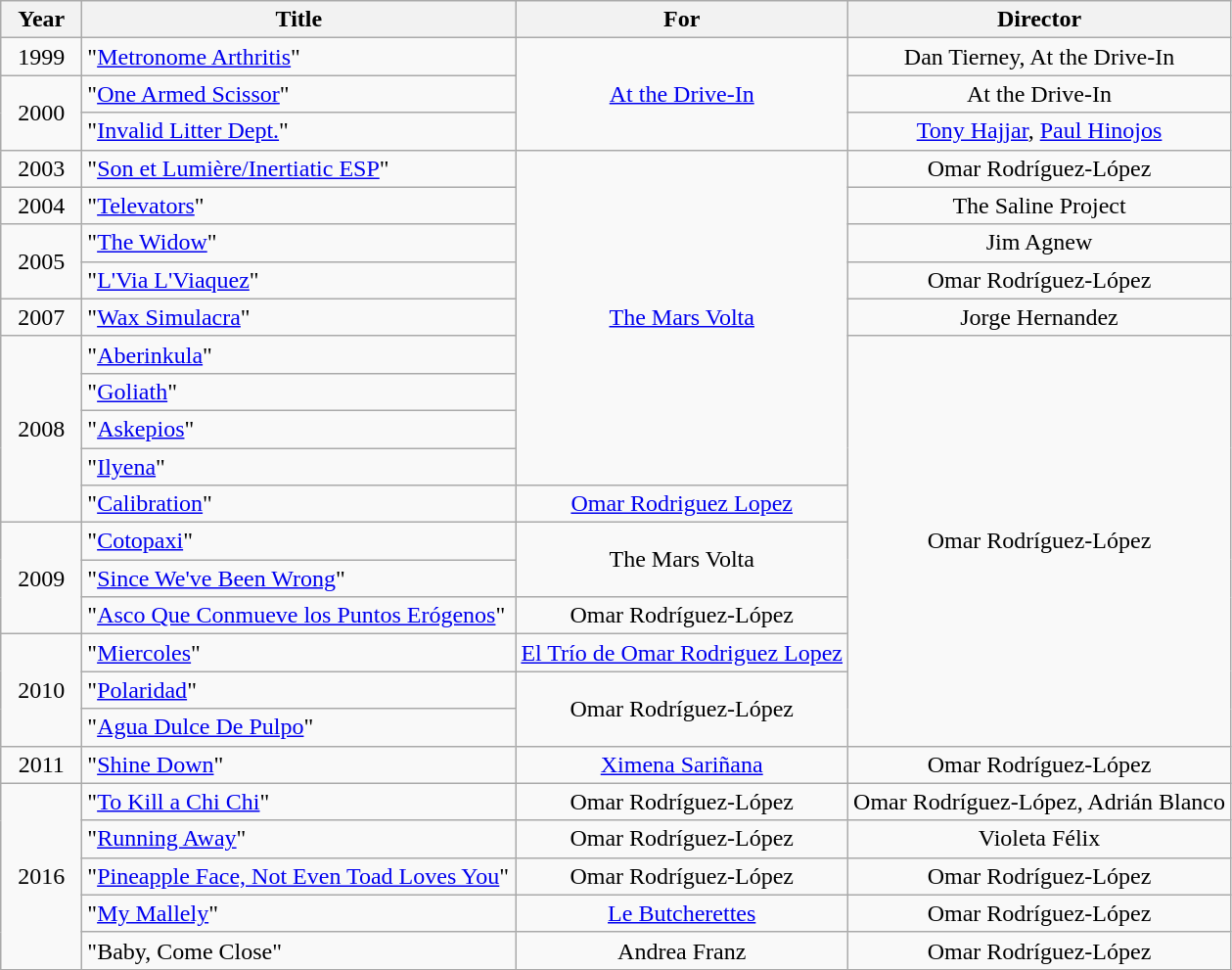<table class="wikitable">
<tr>
<th style="width:3em">Year</th>
<th style="width:18em">Title</th>
<th>For</th>
<th>Director</th>
</tr>
<tr>
<td style="text-align: center">1999</td>
<td>"<a href='#'>Metronome Arthritis</a>"</td>
<td rowspan="3" align="center"><a href='#'>At the Drive-In</a></td>
<td align="center">Dan Tierney, At the Drive-In</td>
</tr>
<tr>
<td rowspan=2 style="text-align: center">2000</td>
<td>"<a href='#'>One Armed Scissor</a>"</td>
<td align="center">At the Drive-In</td>
</tr>
<tr>
<td>"<a href='#'>Invalid Litter Dept.</a>"</td>
<td align="center"><a href='#'>Tony Hajjar</a>, <a href='#'>Paul Hinojos</a></td>
</tr>
<tr>
<td style="text-align: center">2003</td>
<td>"<a href='#'>Son et Lumière/Inertiatic ESP</a>"</td>
<td rowspan="9" align="center"><a href='#'>The Mars Volta</a></td>
<td align="center">Omar Rodríguez-López</td>
</tr>
<tr>
<td style="text-align: center">2004</td>
<td>"<a href='#'>Televators</a>"</td>
<td align="center">The Saline Project</td>
</tr>
<tr>
<td rowspan=2 style="text-align: center">2005</td>
<td>"<a href='#'>The Widow</a>"</td>
<td align="center">Jim Agnew</td>
</tr>
<tr>
<td>"<a href='#'>L'Via L'Viaquez</a>"</td>
<td align="center">Omar Rodríguez-López</td>
</tr>
<tr>
<td style="text-align: center">2007</td>
<td>"<a href='#'>Wax Simulacra</a>"</td>
<td align="center">Jorge Hernandez</td>
</tr>
<tr>
<td rowspan=5 style="text-align: center">2008</td>
<td>"<a href='#'>Aberinkula</a>"</td>
<td rowspan="11" align="center">Omar Rodríguez-López</td>
</tr>
<tr>
<td>"<a href='#'>Goliath</a>"</td>
</tr>
<tr>
<td>"<a href='#'>Askepios</a>"</td>
</tr>
<tr>
<td>"<a href='#'>Ilyena</a>"</td>
</tr>
<tr>
<td>"<a href='#'>Calibration</a>"</td>
<td align="center"><a href='#'>Omar Rodriguez Lopez</a></td>
</tr>
<tr>
<td rowspan=3 style="text-align: center">2009</td>
<td>"<a href='#'>Cotopaxi</a>"</td>
<td rowspan="2" align="center">The Mars Volta</td>
</tr>
<tr>
<td>"<a href='#'>Since We've Been Wrong</a>"</td>
</tr>
<tr>
<td>"<a href='#'>Asco Que Conmueve los Puntos Erógenos</a>"</td>
<td align="center">Omar Rodríguez-López</td>
</tr>
<tr>
<td rowspan=3 style="text-align: center">2010</td>
<td>"<a href='#'>Miercoles</a>"</td>
<td align="center"><a href='#'>El Trío de Omar Rodriguez Lopez</a></td>
</tr>
<tr>
<td>"<a href='#'>Polaridad</a>"</td>
<td rowspan="2" align="center">Omar Rodríguez-López</td>
</tr>
<tr>
<td>"<a href='#'>Agua Dulce De Pulpo</a>"</td>
</tr>
<tr>
<td style="text-align: center">2011</td>
<td>"<a href='#'>Shine Down</a>"</td>
<td align="center"><a href='#'>Ximena Sariñana</a></td>
<td align="center">Omar Rodríguez-López</td>
</tr>
<tr>
<td style="text-align: center" rowspan=5>2016</td>
<td>"<a href='#'>To Kill a Chi Chi</a>"</td>
<td align="center">Omar Rodríguez-López</td>
<td align="center">Omar Rodríguez-López, Adrián Blanco</td>
</tr>
<tr>
<td>"<a href='#'>Running Away</a>"</td>
<td align="center">Omar Rodríguez-López</td>
<td align="center">Violeta Félix</td>
</tr>
<tr>
<td>"<a href='#'>Pineapple Face, Not Even Toad Loves You</a>"</td>
<td align="center">Omar Rodríguez-López</td>
<td align="center">Omar Rodríguez-López</td>
</tr>
<tr>
<td>"<a href='#'>My Mallely</a>"</td>
<td align="center"><a href='#'>Le Butcherettes</a></td>
<td align="center">Omar Rodríguez-López</td>
</tr>
<tr>
<td>"Baby, Come Close"</td>
<td align="center">Andrea Franz</td>
<td align="center">Omar Rodríguez-López</td>
</tr>
<tr>
</tr>
</table>
